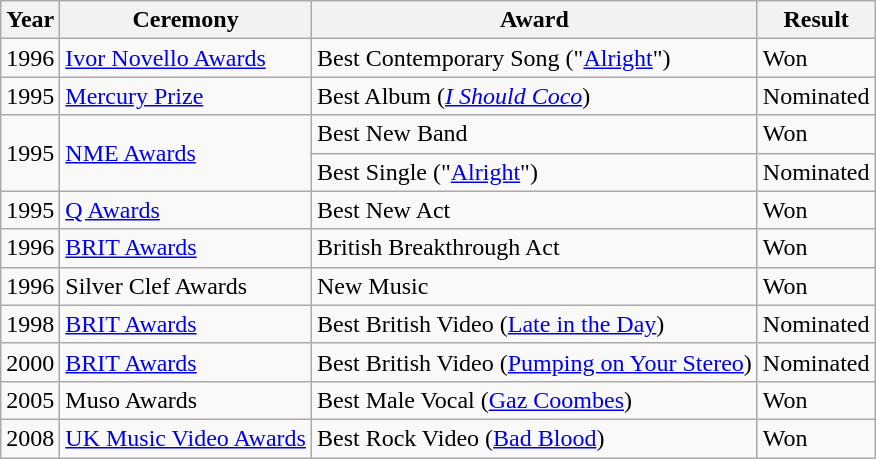<table class="wikitable">
<tr>
<th>Year</th>
<th>Ceremony</th>
<th>Award</th>
<th>Result</th>
</tr>
<tr>
<td>1996</td>
<td><a href='#'>Ivor Novello Awards</a></td>
<td>Best Contemporary Song ("<a href='#'>Alright</a>")</td>
<td>Won</td>
</tr>
<tr>
<td>1995</td>
<td><a href='#'>Mercury Prize</a></td>
<td>Best Album (<em><a href='#'>I Should Coco</a></em>)</td>
<td>Nominated</td>
</tr>
<tr>
<td rowspan=2>1995</td>
<td rowspan=2><a href='#'>NME Awards</a></td>
<td>Best New Band</td>
<td>Won</td>
</tr>
<tr>
<td>Best Single ("<a href='#'>Alright</a>")</td>
<td>Nominated</td>
</tr>
<tr>
<td>1995</td>
<td><a href='#'>Q Awards</a></td>
<td>Best New Act</td>
<td>Won</td>
</tr>
<tr>
<td>1996</td>
<td><a href='#'>BRIT Awards</a></td>
<td>British Breakthrough Act</td>
<td>Won</td>
</tr>
<tr>
<td>1996</td>
<td>Silver Clef Awards</td>
<td>New Music</td>
<td>Won</td>
</tr>
<tr>
<td>1998</td>
<td><a href='#'>BRIT Awards</a></td>
<td>Best British Video (<a href='#'>Late in the Day</a>)</td>
<td>Nominated</td>
</tr>
<tr>
<td>2000</td>
<td><a href='#'>BRIT Awards</a></td>
<td>Best British Video (<a href='#'>Pumping on Your Stereo</a>)</td>
<td>Nominated</td>
</tr>
<tr>
<td>2005</td>
<td>Muso Awards</td>
<td>Best Male Vocal (<a href='#'>Gaz Coombes</a>)</td>
<td>Won</td>
</tr>
<tr>
<td>2008</td>
<td><a href='#'>UK Music Video Awards</a></td>
<td>Best Rock Video (<a href='#'>Bad Blood</a>)</td>
<td>Won</td>
</tr>
</table>
